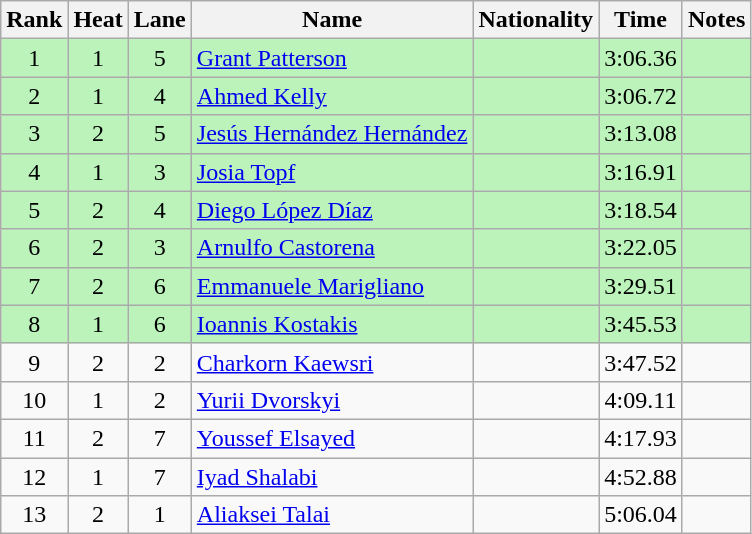<table class="wikitable sortable" style="text-align:center">
<tr>
<th>Rank</th>
<th>Heat</th>
<th>Lane</th>
<th>Name</th>
<th>Nationality</th>
<th>Time</th>
<th>Notes</th>
</tr>
<tr bgcolor=bbf3bb>
<td>1</td>
<td>1</td>
<td>5</td>
<td align=left><a href='#'>Grant Patterson</a></td>
<td align=left></td>
<td>3:06.36</td>
<td></td>
</tr>
<tr bgcolor=bbf3bb>
<td>2</td>
<td>1</td>
<td>4</td>
<td align=left><a href='#'>Ahmed Kelly</a></td>
<td align=left></td>
<td>3:06.72</td>
<td></td>
</tr>
<tr bgcolor=bbf3bb>
<td>3</td>
<td>2</td>
<td>5</td>
<td align=left><a href='#'>Jesús Hernández Hernández</a></td>
<td align=left></td>
<td>3:13.08</td>
<td></td>
</tr>
<tr bgcolor=bbf3bb>
<td>4</td>
<td>1</td>
<td>3</td>
<td align=left><a href='#'>Josia Topf</a></td>
<td align=left></td>
<td>3:16.91</td>
<td></td>
</tr>
<tr bgcolor=bbf3bb>
<td>5</td>
<td>2</td>
<td>4</td>
<td align=left><a href='#'>Diego López Díaz</a></td>
<td align=left></td>
<td>3:18.54</td>
<td></td>
</tr>
<tr bgcolor=bbf3bb>
<td>6</td>
<td>2</td>
<td>3</td>
<td align=left><a href='#'>Arnulfo Castorena</a></td>
<td align=left></td>
<td>3:22.05</td>
<td></td>
</tr>
<tr bgcolor=bbf3bb>
<td>7</td>
<td>2</td>
<td>6</td>
<td align=left><a href='#'>Emmanuele Marigliano</a></td>
<td align=left></td>
<td>3:29.51</td>
<td></td>
</tr>
<tr bgcolor=bbf3bb>
<td>8</td>
<td>1</td>
<td>6</td>
<td align=left><a href='#'>Ioannis Kostakis</a></td>
<td align=left></td>
<td>3:45.53</td>
<td></td>
</tr>
<tr>
<td>9</td>
<td>2</td>
<td>2</td>
<td align=left><a href='#'>Charkorn Kaewsri</a></td>
<td align=left></td>
<td>3:47.52</td>
<td></td>
</tr>
<tr>
<td>10</td>
<td>1</td>
<td>2</td>
<td align=left><a href='#'>Yurii Dvorskyi</a></td>
<td align=left></td>
<td>4:09.11</td>
<td></td>
</tr>
<tr>
<td>11</td>
<td>2</td>
<td>7</td>
<td align=left><a href='#'>Youssef Elsayed</a></td>
<td align=left></td>
<td>4:17.93</td>
<td></td>
</tr>
<tr>
<td>12</td>
<td>1</td>
<td>7</td>
<td align=left><a href='#'>Iyad Shalabi</a></td>
<td align=left></td>
<td>4:52.88</td>
<td></td>
</tr>
<tr>
<td>13</td>
<td>2</td>
<td>1</td>
<td align=left><a href='#'>Aliaksei Talai</a></td>
<td align=left></td>
<td>5:06.04</td>
<td></td>
</tr>
</table>
